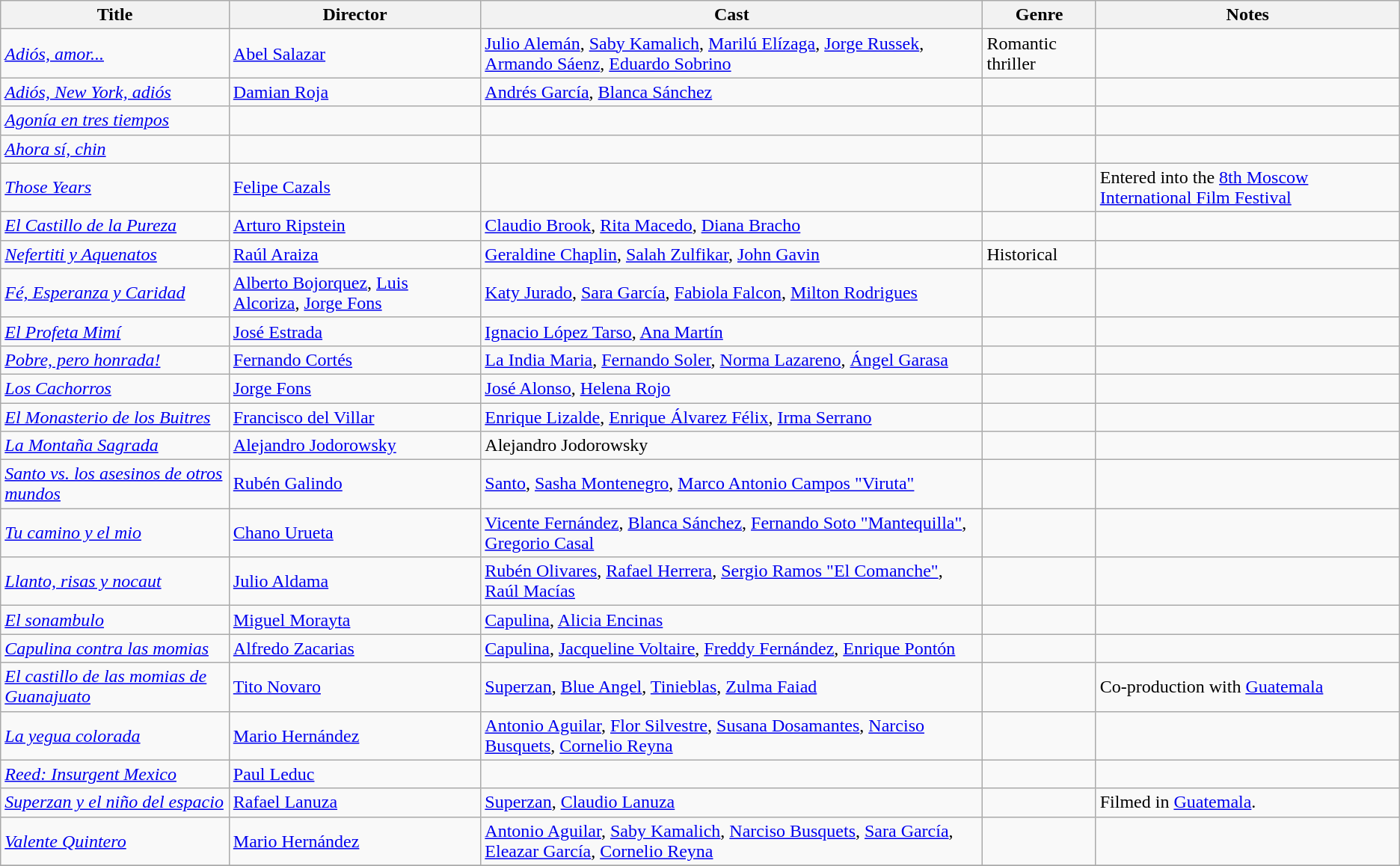<table class="wikitable">
<tr>
<th>Title</th>
<th>Director</th>
<th>Cast</th>
<th>Genre</th>
<th>Notes</th>
</tr>
<tr>
<td><em><a href='#'>Adiós, amor...</a></em></td>
<td><a href='#'>Abel Salazar</a></td>
<td><a href='#'>Julio Alemán</a>, <a href='#'>Saby Kamalich</a>, <a href='#'>Marilú Elízaga</a>, <a href='#'>Jorge Russek</a>, <a href='#'>Armando Sáenz</a>, <a href='#'>Eduardo Sobrino</a></td>
<td>Romantic thriller</td>
<td></td>
</tr>
<tr>
<td><em><a href='#'>Adiós, New York, adiós</a></em></td>
<td><a href='#'>Damian Roja</a></td>
<td><a href='#'>Andrés García</a>, <a href='#'>Blanca Sánchez</a></td>
<td></td>
<td></td>
</tr>
<tr>
<td><em><a href='#'>Agonía en tres tiempos</a></em></td>
<td></td>
<td></td>
<td></td>
<td></td>
</tr>
<tr>
<td><em><a href='#'>Ahora sí, chin</a></em></td>
<td></td>
<td></td>
<td></td>
<td></td>
</tr>
<tr>
<td><em><a href='#'>Those Years</a></em></td>
<td><a href='#'>Felipe Cazals</a></td>
<td></td>
<td></td>
<td>Entered into the <a href='#'>8th Moscow International Film Festival</a></td>
</tr>
<tr>
<td><em><a href='#'>El Castillo de la Pureza</a></em></td>
<td><a href='#'>Arturo Ripstein</a></td>
<td><a href='#'>Claudio Brook</a>, <a href='#'>Rita Macedo</a>, <a href='#'>Diana Bracho</a></td>
<td></td>
<td></td>
</tr>
<tr>
<td><em><a href='#'>Nefertiti y Aquenatos</a></em></td>
<td><a href='#'>Raúl Araiza</a></td>
<td><a href='#'>Geraldine Chaplin</a>, <a href='#'>Salah Zulfikar</a>, <a href='#'>John Gavin</a></td>
<td>Historical</td>
<td></td>
</tr>
<tr>
<td><em><a href='#'>Fé, Esperanza y Caridad</a></em></td>
<td><a href='#'>Alberto Bojorquez</a>, <a href='#'>Luis Alcoriza</a>, <a href='#'>Jorge Fons</a></td>
<td><a href='#'>Katy Jurado</a>, <a href='#'>Sara García</a>, <a href='#'>Fabiola Falcon</a>, <a href='#'>Milton Rodrigues</a></td>
<td></td>
<td></td>
</tr>
<tr>
<td><em><a href='#'>El Profeta Mimí</a></em></td>
<td><a href='#'>José Estrada</a></td>
<td><a href='#'>Ignacio López Tarso</a>, <a href='#'>Ana Martín</a></td>
<td></td>
<td></td>
</tr>
<tr>
<td><em><a href='#'>Pobre, pero honrada!</a></em></td>
<td><a href='#'>Fernando Cortés</a></td>
<td><a href='#'>La India Maria</a>, <a href='#'>Fernando Soler</a>, <a href='#'>Norma Lazareno</a>, <a href='#'>Ángel Garasa</a></td>
<td></td>
<td></td>
</tr>
<tr>
<td><em><a href='#'>Los Cachorros</a></em></td>
<td><a href='#'>Jorge Fons</a></td>
<td><a href='#'>José Alonso</a>, <a href='#'>Helena Rojo</a></td>
<td></td>
<td></td>
</tr>
<tr>
<td><em><a href='#'>El Monasterio de los Buitres</a></em></td>
<td><a href='#'>Francisco del Villar</a></td>
<td><a href='#'>Enrique Lizalde</a>, <a href='#'>Enrique Álvarez Félix</a>, <a href='#'>Irma Serrano</a></td>
<td></td>
<td></td>
</tr>
<tr>
<td><em><a href='#'>La Montaña Sagrada</a></em></td>
<td><a href='#'>Alejandro Jodorowsky</a></td>
<td>Alejandro Jodorowsky</td>
<td></td>
<td></td>
</tr>
<tr>
<td><em><a href='#'>Santo vs. los asesinos de otros mundos</a></em></td>
<td><a href='#'>Rubén Galindo</a></td>
<td><a href='#'>Santo</a>, <a href='#'>Sasha Montenegro</a>, <a href='#'>Marco Antonio Campos "Viruta"</a></td>
<td></td>
<td></td>
</tr>
<tr>
<td><em><a href='#'>Tu camino y el mio</a></em></td>
<td><a href='#'>Chano Urueta</a></td>
<td><a href='#'>Vicente Fernández</a>, <a href='#'>Blanca Sánchez</a>, <a href='#'>Fernando Soto "Mantequilla"</a>, <a href='#'>Gregorio Casal</a></td>
<td></td>
<td></td>
</tr>
<tr>
<td><em><a href='#'>Llanto, risas y nocaut</a></em></td>
<td><a href='#'>Julio Aldama</a></td>
<td><a href='#'>Rubén Olivares</a>, <a href='#'>Rafael Herrera</a>, <a href='#'>Sergio Ramos "El Comanche"</a>, <a href='#'>Raúl Macías</a></td>
<td></td>
<td></td>
</tr>
<tr>
<td><em><a href='#'>El sonambulo</a></em></td>
<td><a href='#'>Miguel Morayta</a></td>
<td><a href='#'>Capulina</a>, <a href='#'>Alicia Encinas</a></td>
<td></td>
<td></td>
</tr>
<tr>
<td><em><a href='#'>Capulina contra las momias</a></em></td>
<td><a href='#'>Alfredo Zacarias</a></td>
<td><a href='#'>Capulina</a>, <a href='#'>Jacqueline Voltaire</a>, <a href='#'>Freddy Fernández</a>, <a href='#'>Enrique Pontón</a></td>
<td></td>
<td></td>
</tr>
<tr>
<td><em><a href='#'>El castillo de las momias de Guanajuato</a></em></td>
<td><a href='#'>Tito Novaro</a></td>
<td><a href='#'>Superzan</a>, <a href='#'>Blue Angel</a>, <a href='#'>Tinieblas</a>, <a href='#'>Zulma Faiad</a></td>
<td></td>
<td>Co-production with <a href='#'>Guatemala</a></td>
</tr>
<tr>
<td><em><a href='#'>La yegua colorada</a></em></td>
<td><a href='#'>Mario Hernández</a></td>
<td><a href='#'>Antonio Aguilar</a>, <a href='#'>Flor Silvestre</a>, <a href='#'>Susana Dosamantes</a>, <a href='#'>Narciso Busquets</a>, <a href='#'>Cornelio Reyna</a></td>
<td></td>
<td></td>
</tr>
<tr>
<td><em><a href='#'>Reed: Insurgent Mexico</a></em></td>
<td><a href='#'>Paul Leduc</a></td>
<td></td>
<td></td>
<td></td>
</tr>
<tr>
<td><em><a href='#'>Superzan y el niño del espacio</a></em></td>
<td><a href='#'>Rafael Lanuza</a></td>
<td><a href='#'>Superzan</a>, <a href='#'>Claudio Lanuza</a></td>
<td></td>
<td>Filmed in <a href='#'>Guatemala</a>.</td>
</tr>
<tr>
<td><em><a href='#'>Valente Quintero</a></em></td>
<td><a href='#'>Mario Hernández</a></td>
<td><a href='#'>Antonio Aguilar</a>, <a href='#'>Saby Kamalich</a>, <a href='#'>Narciso Busquets</a>, <a href='#'>Sara García</a>, <a href='#'>Eleazar García</a>, <a href='#'>Cornelio Reyna</a></td>
<td></td>
<td></td>
</tr>
<tr>
</tr>
</table>
